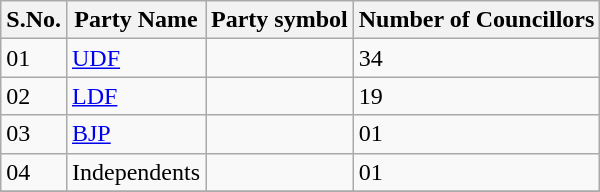<table class="sortable wikitable">
<tr>
<th>S.No.</th>
<th>Party Name</th>
<th>Party symbol</th>
<th>Number of Councillors</th>
</tr>
<tr>
<td>01</td>
<td><a href='#'>UDF</a></td>
<td></td>
<td>34</td>
</tr>
<tr>
<td>02</td>
<td><a href='#'>LDF</a></td>
<td></td>
<td>19</td>
</tr>
<tr>
<td>03</td>
<td><a href='#'>BJP</a></td>
<td></td>
<td>01</td>
</tr>
<tr>
<td>04</td>
<td>Independents</td>
<td></td>
<td>01</td>
</tr>
<tr>
</tr>
</table>
